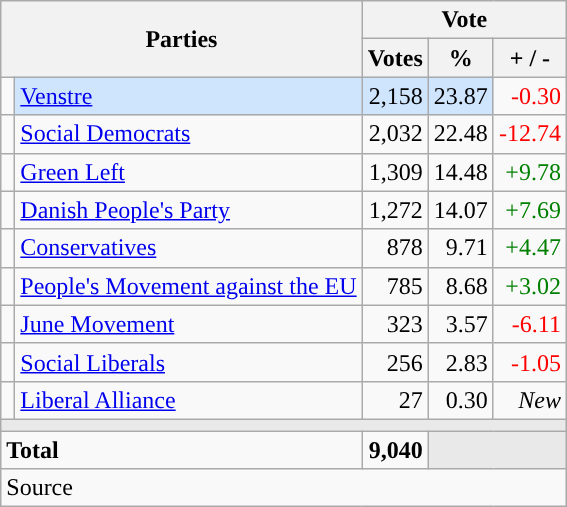<table class="wikitable" style="text-align:right;">
<tr>
<th style="text-align:centre;" rowspan="2" colspan="2" width="225">Parties</th>
<th colspan="3">Vote</th>
</tr>
<tr>
<th width="15">Votes</th>
<th width="15">%</th>
<th width="15">+ / -</th>
</tr>
<tr>
<td width="2" style="color:inherit;background:"></td>
<td bgcolor=#cfe5fe   align="left"><a href='#'>Venstre</a></td>
<td bgcolor=#cfe5fe>2,158</td>
<td bgcolor=#cfe5fe>23.87</td>
<td style=color:red;>-0.30</td>
</tr>
<tr>
<td width="2" style="color:inherit;background:"></td>
<td align="left"><a href='#'>Social Democrats</a></td>
<td>2,032</td>
<td>22.48</td>
<td style=color:red;>-12.74</td>
</tr>
<tr>
<td width="2" style="color:inherit;background:"></td>
<td align="left"><a href='#'>Green Left</a></td>
<td>1,309</td>
<td>14.48</td>
<td style=color:green;>+9.78</td>
</tr>
<tr>
<td width="2" style="color:inherit;background:"></td>
<td align="left"><a href='#'>Danish People's Party</a></td>
<td>1,272</td>
<td>14.07</td>
<td style=color:green;>+7.69</td>
</tr>
<tr>
<td width="2" style="color:inherit;background:"></td>
<td align="left"><a href='#'>Conservatives</a></td>
<td>878</td>
<td>9.71</td>
<td style=color:green;>+4.47</td>
</tr>
<tr>
<td width="2" style="color:inherit;background:"></td>
<td align="left"><a href='#'>People's Movement against the EU</a></td>
<td>785</td>
<td>8.68</td>
<td style=color:green;>+3.02</td>
</tr>
<tr>
<td width="2" style="color:inherit;background:"></td>
<td align="left"><a href='#'>June Movement</a></td>
<td>323</td>
<td>3.57</td>
<td style=color:red;>-6.11</td>
</tr>
<tr>
<td width="2" style="color:inherit;background:"></td>
<td align="left"><a href='#'>Social Liberals</a></td>
<td>256</td>
<td>2.83</td>
<td style=color:red;>-1.05</td>
</tr>
<tr>
<td width="2" style="color:inherit;background:"></td>
<td align="left"><a href='#'>Liberal Alliance</a></td>
<td>27</td>
<td>0.30</td>
<td><em>New</em></td>
</tr>
<tr>
<td colspan="7" bgcolor="#E9E9E9"></td>
</tr>
<tr>
<td align="left" colspan="2"><strong>Total</strong></td>
<td><strong>9,040</strong></td>
<td bgcolor="#E9E9E9" colspan="2"></td>
</tr>
<tr>
<td align="left" colspan="6">Source</td>
</tr>
</table>
